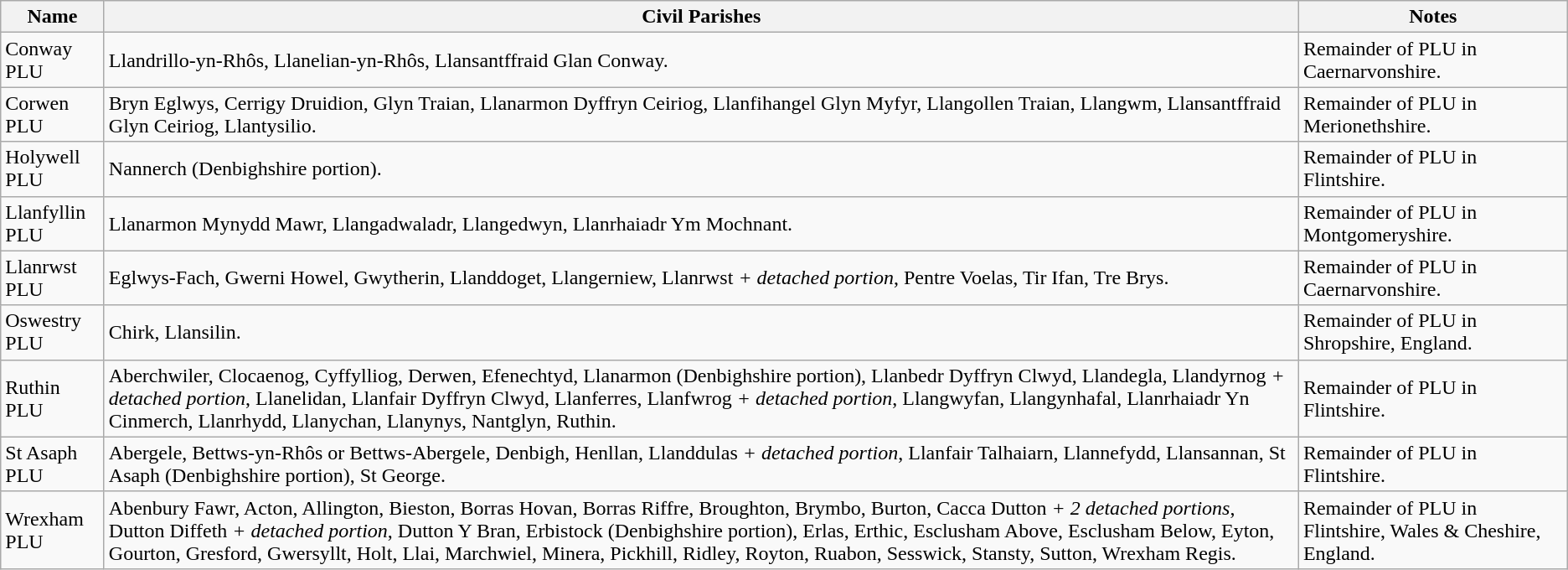<table class="wikitable">
<tr>
<th>Name</th>
<th>Civil Parishes</th>
<th>Notes</th>
</tr>
<tr>
<td>Conway PLU</td>
<td>Llandrillo-yn-Rhôs, Llanelian-yn-Rhôs, Llansantffraid Glan Conway.</td>
<td>Remainder of PLU in Caernarvonshire.</td>
</tr>
<tr>
<td>Corwen PLU</td>
<td>Bryn Eglwys, Cerrigy Druidion, Glyn Traian, Llanarmon Dyffryn Ceiriog, Llanfihangel Glyn Myfyr, Llangollen Traian, Llangwm, Llansantffraid Glyn Ceiriog, Llantysilio.</td>
<td>Remainder of PLU in Merionethshire.</td>
</tr>
<tr>
<td>Holywell PLU</td>
<td>Nannerch (Denbighshire portion).</td>
<td>Remainder of PLU in Flintshire.</td>
</tr>
<tr>
<td>Llanfyllin PLU</td>
<td>Llanarmon Mynydd Mawr, Llangadwaladr, Llangedwyn, Llanrhaiadr Ym Mochnant.</td>
<td>Remainder of PLU in Montgomeryshire.</td>
</tr>
<tr>
<td>Llanrwst PLU</td>
<td>Eglwys-Fach, Gwerni Howel, Gwytherin, Llanddoget, Llangerniew, Llanrwst <em>+ detached portion</em>, Pentre Voelas, Tir Ifan, Tre Brys.</td>
<td>Remainder of PLU in Caernarvonshire.</td>
</tr>
<tr>
<td>Oswestry PLU</td>
<td>Chirk, Llansilin.</td>
<td>Remainder of PLU in Shropshire, England.</td>
</tr>
<tr>
<td>Ruthin PLU</td>
<td>Aberchwiler, Clocaenog, Cyffylliog, Derwen, Efenechtyd, Llanarmon (Denbighshire portion), Llanbedr Dyffryn Clwyd, Llandegla, Llandyrnog <em>+ detached portion</em>, Llanelidan, Llanfair Dyffryn Clwyd, Llanferres, Llanfwrog <em>+ detached portion</em>, Llangwyfan, Llangynhafal, Llanrhaiadr Yn Cinmerch, Llanrhydd, Llanychan, Llanynys, Nantglyn, Ruthin.</td>
<td>Remainder of PLU in Flintshire.</td>
</tr>
<tr>
<td>St Asaph PLU</td>
<td>Abergele, Bettws-yn-Rhôs or Bettws-Abergele, Denbigh, Henllan, Llanddulas <em>+ detached portion</em>, Llanfair Talhaiarn, Llannefydd, Llansannan, St Asaph (Denbighshire portion), St George.</td>
<td>Remainder of PLU in Flintshire.</td>
</tr>
<tr>
<td>Wrexham PLU</td>
<td>Abenbury Fawr, Acton, Allington, Bieston, Borras Hovan, Borras Riffre, Broughton, Brymbo, Burton, Cacca Dutton <em>+ 2 detached portions</em>, Dutton Diffeth <em>+ detached portion</em>, Dutton Y Bran, Erbistock (Denbighshire portion), Erlas, Erthic, Esclusham Above, Esclusham Below, Eyton, Gourton, Gresford, Gwersyllt, Holt, Llai, Marchwiel, Minera, Pickhill, Ridley, Royton, Ruabon, Sesswick, Stansty, Sutton, Wrexham Regis.</td>
<td>Remainder of PLU in Flintshire, Wales & Cheshire, England.</td>
</tr>
</table>
